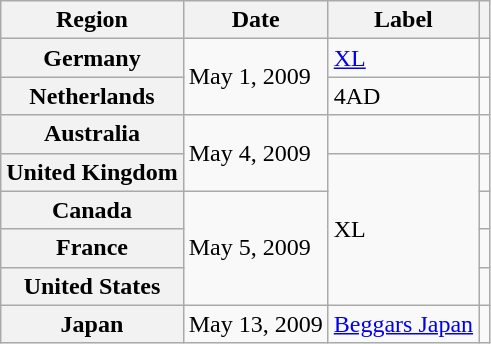<table class="wikitable plainrowheaders">
<tr>
<th scope="col">Region</th>
<th scope="col">Date</th>
<th scope="col">Label</th>
<th scope="col"></th>
</tr>
<tr>
<th scope="row">Germany</th>
<td rowspan="2">May 1, 2009</td>
<td><a href='#'>XL</a></td>
<td align="center"></td>
</tr>
<tr>
<th scope="row">Netherlands</th>
<td>4AD</td>
<td align="center"></td>
</tr>
<tr>
<th scope="row">Australia</th>
<td rowspan="2">May 4, 2009</td>
<td></td>
<td align="center"></td>
</tr>
<tr>
<th scope="row">United Kingdom</th>
<td rowspan="4">XL</td>
<td align="center"></td>
</tr>
<tr>
<th scope="row">Canada</th>
<td rowspan="3">May 5, 2009</td>
<td align="center"></td>
</tr>
<tr>
<th scope="row">France</th>
<td align="center"></td>
</tr>
<tr>
<th scope="row">United States</th>
<td align="center"></td>
</tr>
<tr>
<th scope="row">Japan</th>
<td>May 13, 2009</td>
<td><a href='#'>Beggars Japan</a></td>
<td align="center"></td>
</tr>
</table>
